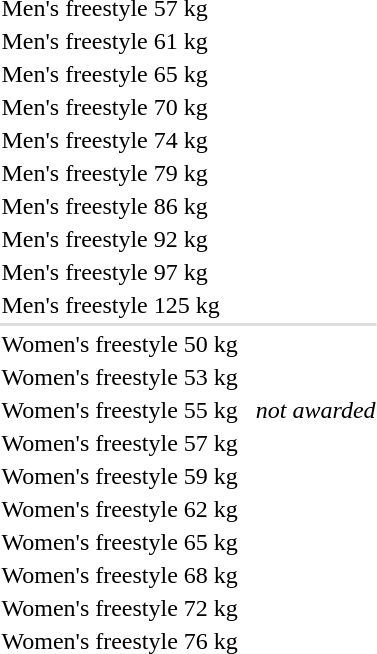<table>
<tr>
<td rowspan=2>Men's freestyle 57 kg</td>
<td rowspan=2></td>
<td rowspan=2></td>
<td></td>
</tr>
<tr>
<td></td>
</tr>
<tr>
<td>Men's freestyle 61 kg</td>
<td></td>
<td></td>
<td></td>
</tr>
<tr>
<td rowspan=2>Men's freestyle 65 kg</td>
<td rowspan=2></td>
<td rowspan=2></td>
<td></td>
</tr>
<tr>
<td></td>
</tr>
<tr>
<td rowspan=2>Men's freestyle 70 kg</td>
<td rowspan=2></td>
<td rowspan=2 nowrap></td>
<td></td>
</tr>
<tr>
<td></td>
</tr>
<tr>
<td rowspan=2>Men's freestyle 74 kg</td>
<td rowspan=2></td>
<td rowspan=2></td>
<td></td>
</tr>
<tr>
<td></td>
</tr>
<tr>
<td rowspan=2>Men's freestyle 79 kg</td>
<td rowspan=2></td>
<td rowspan=2></td>
<td></td>
</tr>
<tr>
<td></td>
</tr>
<tr>
<td>Men's freestyle 86 kg</td>
<td></td>
<td></td>
<td></td>
</tr>
<tr>
<td>Men's freestyle 92 kg</td>
<td></td>
<td></td>
<td></td>
</tr>
<tr>
<td>Men's freestyle 97 kg</td>
<td></td>
<td></td>
<td nowrap></td>
</tr>
<tr>
<td>Men's freestyle 125 kg</td>
<td></td>
<td></td>
<td></td>
</tr>
<tr bgcolor=#dddddd>
<td colspan=4></td>
</tr>
<tr>
<td rowspan=2>Women's freestyle 50 kg</td>
<td rowspan=2></td>
<td rowspan=2></td>
<td></td>
</tr>
<tr>
<td></td>
</tr>
<tr>
<td rowspan=2>Women's freestyle 53 kg</td>
<td rowspan=2></td>
<td rowspan=2></td>
<td></td>
</tr>
<tr>
<td></td>
</tr>
<tr>
<td>Women's freestyle 55 kg</td>
<td nowrap></td>
<td></td>
<td><em>not awarded</em></td>
</tr>
<tr>
<td>Women's freestyle 57 kg</td>
<td></td>
<td></td>
<td></td>
</tr>
<tr>
<td>Women's freestyle 59 kg</td>
<td></td>
<td></td>
<td></td>
</tr>
<tr>
<td>Women's freestyle 62 kg</td>
<td></td>
<td></td>
<td></td>
</tr>
<tr>
<td>Women's freestyle 65 kg</td>
<td></td>
<td></td>
<td></td>
</tr>
<tr>
<td>Women's freestyle 68 kg</td>
<td></td>
<td></td>
<td></td>
</tr>
<tr>
<td rowspan=2>Women's freestyle 72 kg</td>
<td rowspan=2></td>
<td rowspan=2></td>
<td></td>
</tr>
<tr>
<td></td>
</tr>
<tr>
<td>Women's freestyle 76 kg</td>
<td></td>
<td></td>
<td></td>
</tr>
</table>
